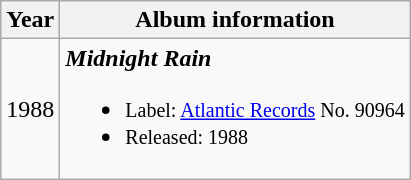<table class="wikitable">
<tr>
<th>Year</th>
<th>Album information</th>
</tr>
<tr>
<td>1988</td>
<td><strong><em>Midnight Rain</em></strong><br><ul><li><small>Label: <a href='#'>Atlantic Records</a> No. 90964</small></li><li><small>Released: 1988</small></li></ul></td>
</tr>
</table>
